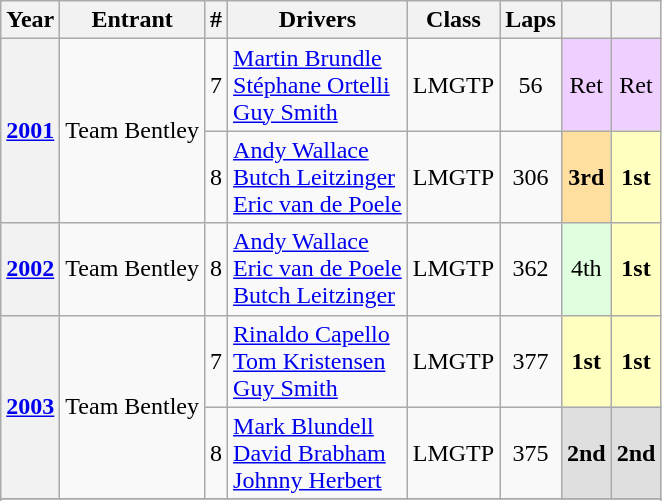<table class="wikitable">
<tr>
<th>Year</th>
<th>Entrant</th>
<th>#</th>
<th>Drivers</th>
<th>Class</th>
<th>Laps</th>
<th></th>
<th></th>
</tr>
<tr>
<th rowspan="2"><a href='#'>2001</a></th>
<td rowspan="2"> Team Bentley</td>
<td align="center">7</td>
<td> <a href='#'>Martin Brundle</a><br> <a href='#'>Stéphane Ortelli</a><br> <a href='#'>Guy Smith</a></td>
<td align="center">LMGTP</td>
<td align="center">56</td>
<td align="center" style="background:#EFCFFF;">Ret</td>
<td align="center" style="background:#EFCFFF;">Ret</td>
</tr>
<tr>
<td align="center">8</td>
<td> <a href='#'>Andy Wallace</a><br> <a href='#'>Butch Leitzinger</a><br> <a href='#'>Eric van de Poele</a></td>
<td align="center">LMGTP</td>
<td align="center">306</td>
<td align="center" style="background:#FFDF9F;"><strong>3rd</strong></td>
<td align="center" style="background:#FFFFBF;"><strong>1st</strong></td>
</tr>
<tr>
<th><a href='#'>2002</a></th>
<td> Team Bentley</td>
<td align="center">8</td>
<td> <a href='#'>Andy Wallace</a><br> <a href='#'>Eric van de Poele</a><br> <a href='#'>Butch Leitzinger</a></td>
<td align="center">LMGTP</td>
<td align="center">362</td>
<td align="center" style="background:#DFFFDF;">4th</td>
<td align="center" style="background:#FFFFBF;"><strong>1st</strong></td>
</tr>
<tr>
<th rowspan="2"><a href='#'>2003</a></th>
<td rowspan="2"> Team Bentley</td>
<td align="center">7</td>
<td> <a href='#'>Rinaldo Capello</a><br> <a href='#'>Tom Kristensen</a><br> <a href='#'>Guy Smith</a></td>
<td align="center">LMGTP</td>
<td align="center">377</td>
<td align="center" style="background:#FFFFBF;"><strong>1st</strong></td>
<td align="center" style="background:#FFFFBF;"><strong>1st</strong></td>
</tr>
<tr>
<td align="center">8</td>
<td> <a href='#'>Mark Blundell</a><br> <a href='#'>David Brabham</a><br> <a href='#'>Johnny Herbert</a></td>
<td align="center">LMGTP</td>
<td align="center">375</td>
<td align="center" style="background:#DFDFDF;"><strong>2nd</strong></td>
<td align="center" style="background:#DFDFDF;"><strong>2nd</strong></td>
</tr>
<tr>
</tr>
<tr>
</tr>
</table>
